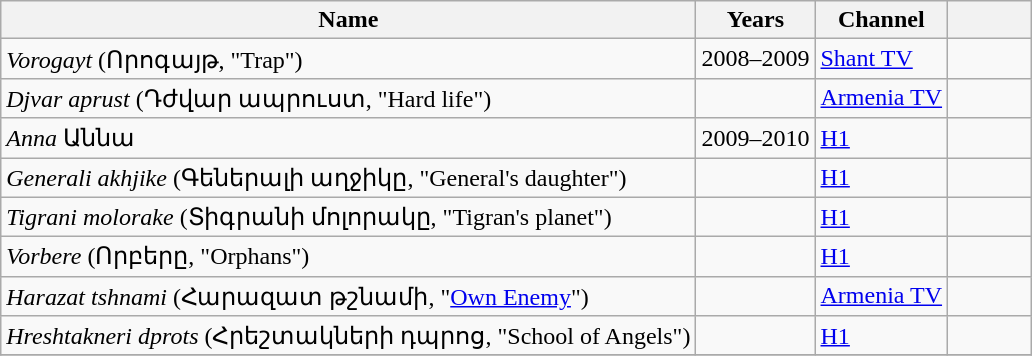<table class="wikitable sortable">
<tr>
<th>Name</th>
<th>Years</th>
<th>Channel</th>
<th class="unsortable" style="width:3em"></th>
</tr>
<tr>
<td><em>Vorogayt</em> (Որոգայթ, "Trap")</td>
<td>2008–2009</td>
<td><a href='#'>Shant TV</a></td>
<td></td>
</tr>
<tr>
<td><em>Djvar aprust</em> (Դժվար ապրուստ, "Hard life")</td>
<td></td>
<td><a href='#'>Armenia TV</a></td>
<td></td>
</tr>
<tr>
<td><em>Anna</em> Աննա</td>
<td>2009–2010</td>
<td><a href='#'>H1</a></td>
<td></td>
</tr>
<tr>
<td><em>Generali akhjike</em> (Գեներալի աղջիկը, "General's daughter")</td>
<td></td>
<td><a href='#'>H1</a></td>
<td></td>
</tr>
<tr>
<td><em>Tigrani molorake</em> (Տիգրանի մոլորակը, "Tigran's planet")</td>
<td></td>
<td><a href='#'>H1</a></td>
<td></td>
</tr>
<tr>
<td><em>Vorbere</em> (Որբերը, "Orphans")</td>
<td></td>
<td><a href='#'>H1</a></td>
<td></td>
</tr>
<tr>
<td><em>Harazat tshnami</em> (Հարազատ թշնամի, "<a href='#'>Own Enemy</a>")</td>
<td></td>
<td><a href='#'>Armenia TV</a></td>
<td></td>
</tr>
<tr>
<td><em>Hreshtakneri dprots</em> (Հրեշտակների դպրոց, "School of Angels")</td>
<td></td>
<td><a href='#'>H1</a></td>
<td></td>
</tr>
<tr>
</tr>
</table>
